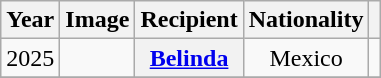<table class="wikitable plainrowheaders" style="text-align:center">
<tr>
<th scope=col>Year</th>
<th scope=col class=unsortable>Image</th>
<th scope=col>Recipient</th>
<th scope=col>Nationality</th>
<th scope=col class=unsortable></th>
</tr>
<tr>
<td>2025</td>
<td></td>
<th scope=row style="text-align:center;"><a href='#'>Belinda</a></th>
<td>Mexico</td>
<td></td>
</tr>
<tr>
</tr>
</table>
